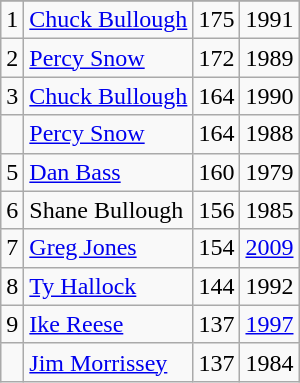<table class="wikitable">
<tr>
</tr>
<tr>
<td>1</td>
<td><a href='#'>Chuck Bullough</a></td>
<td>175</td>
<td>1991</td>
</tr>
<tr>
<td>2</td>
<td><a href='#'>Percy Snow</a></td>
<td>172</td>
<td>1989</td>
</tr>
<tr>
<td>3</td>
<td><a href='#'>Chuck Bullough</a></td>
<td>164</td>
<td>1990</td>
</tr>
<tr>
<td></td>
<td><a href='#'>Percy Snow</a></td>
<td>164</td>
<td>1988</td>
</tr>
<tr>
<td>5</td>
<td><a href='#'>Dan Bass</a></td>
<td>160</td>
<td>1979</td>
</tr>
<tr>
<td>6</td>
<td>Shane Bullough</td>
<td>156</td>
<td>1985</td>
</tr>
<tr>
<td>7</td>
<td><a href='#'>Greg Jones</a></td>
<td>154</td>
<td><a href='#'>2009</a></td>
</tr>
<tr>
<td>8</td>
<td><a href='#'>Ty Hallock</a></td>
<td>144</td>
<td>1992</td>
</tr>
<tr>
<td>9</td>
<td><a href='#'>Ike Reese</a></td>
<td>137</td>
<td><a href='#'>1997</a></td>
</tr>
<tr>
<td></td>
<td><a href='#'>Jim Morrissey</a></td>
<td>137</td>
<td>1984</td>
</tr>
</table>
